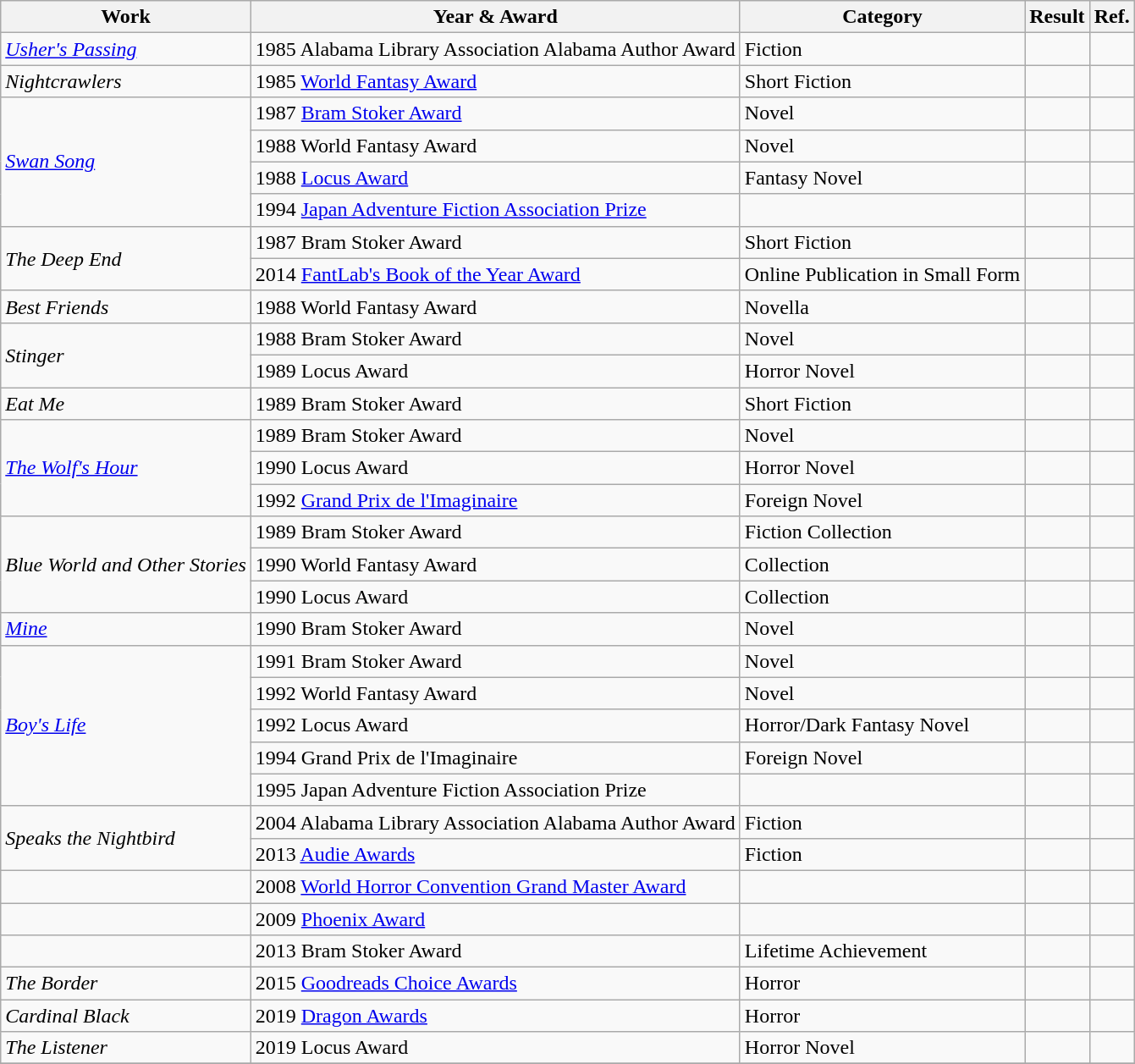<table class="wikitable">
<tr>
<th>Work</th>
<th>Year & Award</th>
<th>Category</th>
<th>Result</th>
<th>Ref.</th>
</tr>
<tr>
<td rowspan="1"><em><a href='#'>Usher's Passing</a></em></td>
<td>1985 Alabama Library Association Alabama Author Award</td>
<td>Fiction</td>
<td></td>
<td></td>
</tr>
<tr>
<td rowspan="1"><em>Nightcrawlers</em></td>
<td>1985 <a href='#'>World Fantasy Award</a></td>
<td>Short Fiction</td>
<td></td>
<td></td>
</tr>
<tr>
<td rowspan="4"><em><a href='#'>Swan Song</a></em></td>
<td>1987 <a href='#'>Bram Stoker Award</a></td>
<td>Novel</td>
<td></td>
<td></td>
</tr>
<tr>
<td>1988 World Fantasy Award</td>
<td>Novel</td>
<td></td>
<td></td>
</tr>
<tr>
<td>1988 <a href='#'>Locus Award</a></td>
<td>Fantasy Novel</td>
<td></td>
<td></td>
</tr>
<tr>
<td>1994 <a href='#'>Japan Adventure Fiction Association Prize</a></td>
<td></td>
<td></td>
<td></td>
</tr>
<tr>
<td rowspan="2"><em>The Deep End</em></td>
<td>1987 Bram Stoker Award</td>
<td>Short Fiction</td>
<td></td>
<td></td>
</tr>
<tr>
<td>2014 <a href='#'>FantLab's Book of the Year Award</a></td>
<td>Online Publication in Small Form</td>
<td></td>
<td></td>
</tr>
<tr>
<td rowspan="1"><em>Best Friends</em></td>
<td>1988 World Fantasy Award</td>
<td>Novella</td>
<td></td>
<td></td>
</tr>
<tr>
<td rowspan="2"><em>Stinger</em></td>
<td>1988 Bram Stoker Award</td>
<td>Novel</td>
<td></td>
<td></td>
</tr>
<tr>
<td>1989 Locus Award</td>
<td>Horror Novel</td>
<td></td>
<td></td>
</tr>
<tr>
<td rowspan="1"><em>Eat Me</em></td>
<td>1989 Bram Stoker Award</td>
<td>Short Fiction</td>
<td></td>
<td></td>
</tr>
<tr>
<td rowspan="3"><em><a href='#'>The Wolf's Hour</a></em></td>
<td>1989 Bram Stoker Award</td>
<td>Novel</td>
<td></td>
<td></td>
</tr>
<tr>
<td>1990 Locus Award</td>
<td>Horror Novel</td>
<td></td>
<td></td>
</tr>
<tr>
<td>1992 <a href='#'>Grand Prix de l'Imaginaire</a></td>
<td>Foreign Novel</td>
<td></td>
<td></td>
</tr>
<tr>
<td rowspan="3"><em>Blue World and Other Stories</em></td>
<td>1989 Bram Stoker Award</td>
<td>Fiction Collection</td>
<td></td>
<td></td>
</tr>
<tr>
<td>1990 World Fantasy Award</td>
<td>Collection</td>
<td></td>
<td></td>
</tr>
<tr>
<td>1990 Locus Award</td>
<td>Collection</td>
<td></td>
<td></td>
</tr>
<tr>
<td rowspan="1"><em><a href='#'>Mine</a></em></td>
<td>1990 Bram Stoker Award</td>
<td>Novel</td>
<td></td>
<td></td>
</tr>
<tr>
<td rowspan="5"><em><a href='#'>Boy's Life</a></em></td>
<td>1991 Bram Stoker Award</td>
<td>Novel</td>
<td></td>
<td></td>
</tr>
<tr>
<td>1992 World Fantasy Award</td>
<td>Novel</td>
<td></td>
<td></td>
</tr>
<tr>
<td>1992 Locus Award</td>
<td>Horror/Dark Fantasy Novel</td>
<td></td>
<td></td>
</tr>
<tr>
<td>1994 Grand Prix de l'Imaginaire</td>
<td>Foreign Novel</td>
<td></td>
<td></td>
</tr>
<tr>
<td>1995 Japan Adventure Fiction Association Prize</td>
<td></td>
<td></td>
<td></td>
</tr>
<tr>
<td rowspan="2"><em>Speaks the Nightbird</em></td>
<td>2004 Alabama Library Association Alabama Author Award</td>
<td>Fiction</td>
<td></td>
<td></td>
</tr>
<tr>
<td>2013 <a href='#'>Audie Awards</a></td>
<td>Fiction</td>
<td></td>
<td></td>
</tr>
<tr>
<td rowspan="1"></td>
<td>2008 <a href='#'>World Horror Convention Grand Master Award</a></td>
<td></td>
<td></td>
<td></td>
</tr>
<tr>
<td rowspan="1"></td>
<td>2009 <a href='#'>Phoenix Award</a></td>
<td></td>
<td></td>
<td></td>
</tr>
<tr>
<td rowspan="1"></td>
<td>2013 Bram Stoker Award</td>
<td>Lifetime Achievement</td>
<td></td>
<td></td>
</tr>
<tr>
<td rowspan="1"><em>The Border</em></td>
<td>2015 <a href='#'>Goodreads Choice Awards</a></td>
<td>Horror</td>
<td></td>
<td></td>
</tr>
<tr>
<td rowspan="1"><em>Cardinal Black</em></td>
<td>2019 <a href='#'>Dragon Awards</a></td>
<td>Horror</td>
<td></td>
<td></td>
</tr>
<tr>
<td rowspan="1"><em>The Listener</em></td>
<td>2019 Locus Award</td>
<td>Horror Novel</td>
<td></td>
<td></td>
</tr>
<tr>
</tr>
</table>
